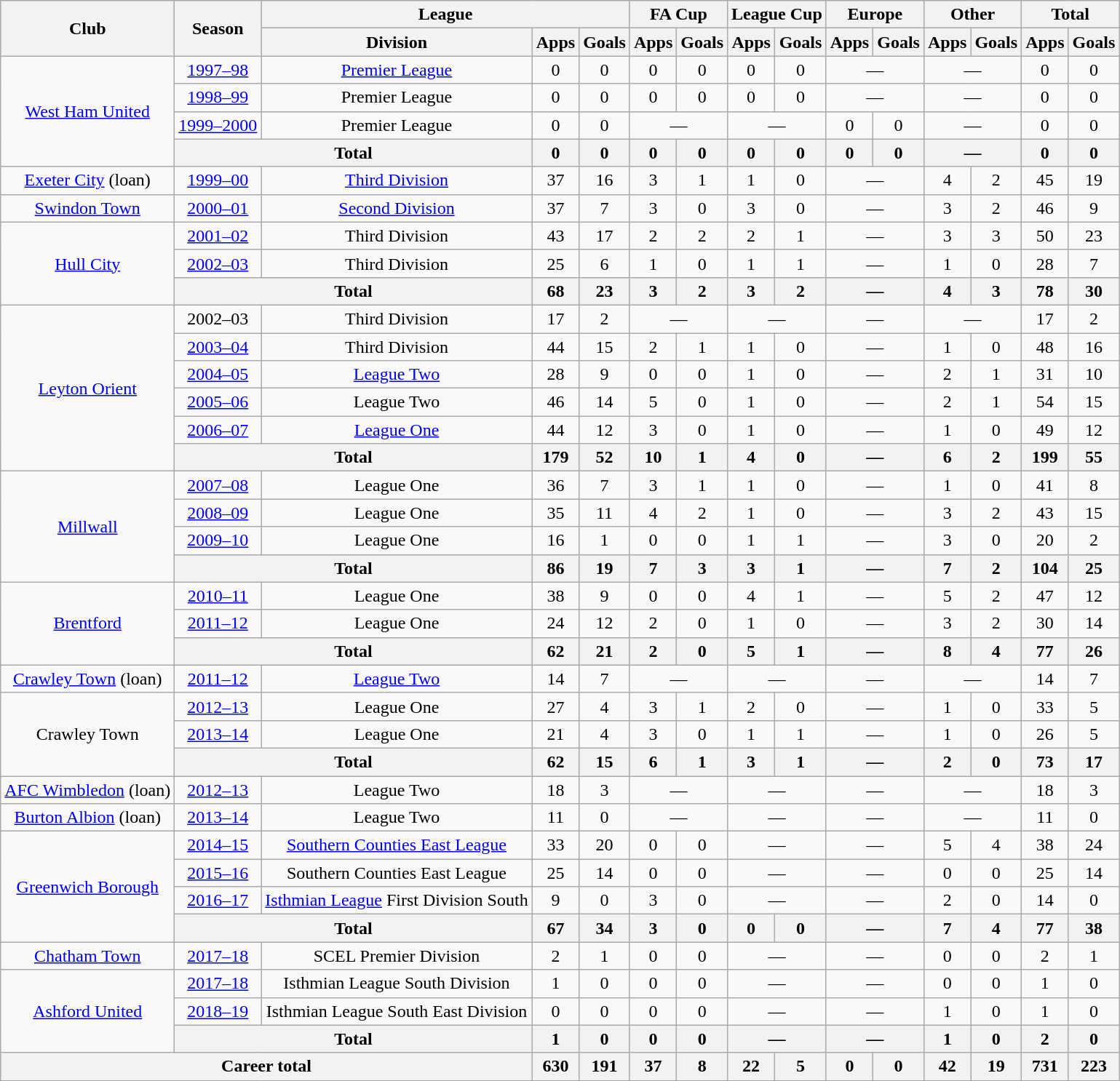<table class="wikitable" style="text-align: center">
<tr>
<th rowspan="2">Club</th>
<th rowspan="2">Season</th>
<th colspan="3">League</th>
<th colspan="2">FA Cup</th>
<th colspan="2">League Cup</th>
<th colspan="2">Europe</th>
<th colspan="2">Other</th>
<th colspan="2">Total</th>
</tr>
<tr>
<th>Division</th>
<th>Apps</th>
<th>Goals</th>
<th>Apps</th>
<th>Goals</th>
<th>Apps</th>
<th>Goals</th>
<th>Apps</th>
<th>Goals</th>
<th>Apps</th>
<th>Goals</th>
<th>Apps</th>
<th>Goals</th>
</tr>
<tr>
<td rowspan="4"><a href='#'>West Ham United</a></td>
<td><a href='#'>1997–98</a></td>
<td><a href='#'>Premier League</a></td>
<td>0</td>
<td>0</td>
<td>0</td>
<td>0</td>
<td>0</td>
<td>0</td>
<td colspan="2">―</td>
<td colspan="2">―</td>
<td>0</td>
<td>0</td>
</tr>
<tr>
<td><a href='#'>1998–99</a></td>
<td>Premier League</td>
<td>0</td>
<td>0</td>
<td>0</td>
<td>0</td>
<td>0</td>
<td>0</td>
<td colspan="2">―</td>
<td colspan="2">―</td>
<td>0</td>
<td>0</td>
</tr>
<tr>
<td><a href='#'>1999–2000</a></td>
<td>Premier League</td>
<td>0</td>
<td>0</td>
<td colspan="2">―</td>
<td colspan="2">―</td>
<td>0</td>
<td>0</td>
<td colspan="2">―</td>
<td>0</td>
<td>0</td>
</tr>
<tr>
<th colspan="2">Total</th>
<th>0</th>
<th>0</th>
<th>0</th>
<th>0</th>
<th>0</th>
<th>0</th>
<th>0</th>
<th>0</th>
<th colspan="2">―</th>
<th>0</th>
<th>0</th>
</tr>
<tr>
<td><a href='#'>Exeter City</a> (loan)</td>
<td><a href='#'>1999–00</a></td>
<td><a href='#'>Third Division</a></td>
<td>37</td>
<td>16</td>
<td>3</td>
<td>1</td>
<td>1</td>
<td>0</td>
<td colspan="2">―</td>
<td>4</td>
<td>2</td>
<td>45</td>
<td>19</td>
</tr>
<tr>
<td><a href='#'>Swindon Town</a></td>
<td><a href='#'>2000–01</a></td>
<td><a href='#'>Second Division</a></td>
<td>37</td>
<td>7</td>
<td>3</td>
<td>0</td>
<td>3</td>
<td>0</td>
<td colspan="2">―</td>
<td>3</td>
<td>2</td>
<td>46</td>
<td>9</td>
</tr>
<tr>
<td rowspan="3"><a href='#'>Hull City</a></td>
<td><a href='#'>2001–02</a></td>
<td>Third Division</td>
<td>43</td>
<td>17</td>
<td>2</td>
<td>2</td>
<td>2</td>
<td>1</td>
<td colspan="2">―</td>
<td>3</td>
<td>3</td>
<td>50</td>
<td>23</td>
</tr>
<tr>
<td><a href='#'>2002–03</a></td>
<td>Third Division</td>
<td>25</td>
<td>6</td>
<td>1</td>
<td>0</td>
<td>1</td>
<td>1</td>
<td colspan="2">―</td>
<td>1</td>
<td>0</td>
<td>28</td>
<td>7</td>
</tr>
<tr>
<th colspan="2">Total</th>
<th>68</th>
<th>23</th>
<th>3</th>
<th>2</th>
<th>3</th>
<th>2</th>
<th colspan="2">―</th>
<th>4</th>
<th>3</th>
<th>78</th>
<th>30</th>
</tr>
<tr>
<td rowspan="6"><a href='#'>Leyton Orient</a></td>
<td>2002–03</td>
<td>Third Division</td>
<td>17</td>
<td>2</td>
<td colspan="2">―</td>
<td colspan="2">―</td>
<td colspan="2">―</td>
<td colspan="2">―</td>
<td>17</td>
<td>2</td>
</tr>
<tr>
<td><a href='#'>2003–04</a></td>
<td>Third Division</td>
<td>44</td>
<td>15</td>
<td>2</td>
<td>1</td>
<td>1</td>
<td>0</td>
<td colspan="2">―</td>
<td>1</td>
<td>0</td>
<td>48</td>
<td>16</td>
</tr>
<tr>
<td><a href='#'>2004–05</a></td>
<td><a href='#'>League Two</a></td>
<td>28</td>
<td>9</td>
<td>0</td>
<td>0</td>
<td>1</td>
<td>0</td>
<td colspan="2">―</td>
<td>2</td>
<td>1</td>
<td>31</td>
<td>10</td>
</tr>
<tr>
<td><a href='#'>2005–06</a></td>
<td>League Two</td>
<td>46</td>
<td>14</td>
<td>5</td>
<td>0</td>
<td>1</td>
<td>0</td>
<td colspan="2">―</td>
<td>2</td>
<td>1</td>
<td>54</td>
<td>15</td>
</tr>
<tr>
<td><a href='#'>2006–07</a></td>
<td><a href='#'>League One</a></td>
<td>44</td>
<td>12</td>
<td>3</td>
<td>0</td>
<td>1</td>
<td>0</td>
<td colspan="2">―</td>
<td>1</td>
<td>0</td>
<td>49</td>
<td>12</td>
</tr>
<tr>
<th colspan="2">Total</th>
<th>179</th>
<th>52</th>
<th>10</th>
<th>1</th>
<th>4</th>
<th>0</th>
<th colspan="2">―</th>
<th>6</th>
<th>2</th>
<th>199</th>
<th>55</th>
</tr>
<tr>
<td rowspan="4"><a href='#'>Millwall</a></td>
<td><a href='#'>2007–08</a></td>
<td>League One</td>
<td>36</td>
<td>7</td>
<td>3</td>
<td>1</td>
<td>1</td>
<td>0</td>
<td colspan="2">―</td>
<td>1</td>
<td>0</td>
<td>41</td>
<td>8</td>
</tr>
<tr>
<td><a href='#'>2008–09</a></td>
<td>League One</td>
<td>35</td>
<td>11</td>
<td>4</td>
<td>2</td>
<td>1</td>
<td>0</td>
<td colspan="2">―</td>
<td>3</td>
<td>2</td>
<td>43</td>
<td>15</td>
</tr>
<tr>
<td><a href='#'>2009–10</a></td>
<td>League One</td>
<td>16</td>
<td>1</td>
<td>0</td>
<td>0</td>
<td>1</td>
<td>1</td>
<td colspan="2">―</td>
<td>3</td>
<td>0</td>
<td>20</td>
<td>2</td>
</tr>
<tr>
<th colspan="2">Total</th>
<th>86</th>
<th>19</th>
<th>7</th>
<th>3</th>
<th>3</th>
<th>1</th>
<th colspan="2">―</th>
<th>7</th>
<th>2</th>
<th>104</th>
<th>25</th>
</tr>
<tr>
<td rowspan="3"><a href='#'>Brentford</a></td>
<td><a href='#'>2010–11</a></td>
<td>League One</td>
<td>38</td>
<td>9</td>
<td>0</td>
<td>0</td>
<td>4</td>
<td>1</td>
<td colspan="2">―</td>
<td>5</td>
<td>2</td>
<td>47</td>
<td>12</td>
</tr>
<tr>
<td><a href='#'>2011–12</a></td>
<td>League One</td>
<td>24</td>
<td>12</td>
<td>2</td>
<td>0</td>
<td>1</td>
<td>0</td>
<td colspan="2">―</td>
<td>3</td>
<td>2</td>
<td>30</td>
<td>14</td>
</tr>
<tr>
<th colspan="2">Total</th>
<th>62</th>
<th>21</th>
<th>2</th>
<th>0</th>
<th>5</th>
<th>1</th>
<th colspan="2">―</th>
<th>8</th>
<th>4</th>
<th>77</th>
<th>26</th>
</tr>
<tr>
<td><a href='#'>Crawley Town</a> (loan)</td>
<td><a href='#'>2011–12</a></td>
<td><a href='#'>League Two</a></td>
<td>14</td>
<td>7</td>
<td colspan="2">―</td>
<td colspan="2">―</td>
<td colspan="2">―</td>
<td colspan="2">―</td>
<td>14</td>
<td>7</td>
</tr>
<tr>
<td rowspan="3">Crawley Town</td>
<td><a href='#'>2012–13</a></td>
<td>League One</td>
<td>27</td>
<td>4</td>
<td>3</td>
<td>1</td>
<td>2</td>
<td>0</td>
<td colspan="2">―</td>
<td>1</td>
<td>0</td>
<td>33</td>
<td>5</td>
</tr>
<tr>
<td><a href='#'>2013–14</a></td>
<td>League One</td>
<td>21</td>
<td>4</td>
<td>3</td>
<td>0</td>
<td>1</td>
<td>1</td>
<td colspan="2">―</td>
<td>1</td>
<td>0</td>
<td>26</td>
<td>5</td>
</tr>
<tr>
<th colspan="2">Total</th>
<th>62</th>
<th>15</th>
<th>6</th>
<th>1</th>
<th>3</th>
<th>1</th>
<th colspan="2">―</th>
<th>2</th>
<th>0</th>
<th>73</th>
<th>17</th>
</tr>
<tr>
<td><a href='#'>AFC Wimbledon</a> (loan)</td>
<td><a href='#'>2012–13</a></td>
<td>League Two</td>
<td>18</td>
<td>3</td>
<td colspan="2">―</td>
<td colspan="2">―</td>
<td colspan="2">―</td>
<td colspan="2">―</td>
<td>18</td>
<td>3</td>
</tr>
<tr>
<td><a href='#'>Burton Albion</a> (loan)</td>
<td><a href='#'>2013–14</a></td>
<td>League Two</td>
<td>11</td>
<td>0</td>
<td colspan="2">―</td>
<td colspan="2">―</td>
<td colspan="2">―</td>
<td colspan="2">―</td>
<td>11</td>
<td>0</td>
</tr>
<tr>
<td rowspan="4"><a href='#'>Greenwich Borough</a></td>
<td><a href='#'>2014–15</a></td>
<td><a href='#'>Southern Counties East League</a></td>
<td>33</td>
<td>20</td>
<td>0</td>
<td>0</td>
<td colspan="2">―</td>
<td colspan="2">―</td>
<td>5</td>
<td>4</td>
<td>38</td>
<td>24</td>
</tr>
<tr>
<td><a href='#'>2015–16</a></td>
<td>Southern Counties East League</td>
<td>25</td>
<td>14</td>
<td>0</td>
<td>0</td>
<td colspan="2">―</td>
<td colspan="2">―</td>
<td>0</td>
<td>0</td>
<td>25</td>
<td>14</td>
</tr>
<tr>
<td><a href='#'>2016–17</a></td>
<td><a href='#'>Isthmian League</a> First Division South</td>
<td>9</td>
<td>0</td>
<td>3</td>
<td>0</td>
<td colspan="2">―</td>
<td colspan="2">―</td>
<td>2</td>
<td>0</td>
<td>14</td>
<td>0</td>
</tr>
<tr>
<th colspan="2">Total</th>
<th>67</th>
<th>34</th>
<th>3</th>
<th>0</th>
<th>0</th>
<th>0</th>
<th colspan="2">―</th>
<th>7</th>
<th>4</th>
<th>77</th>
<th>38</th>
</tr>
<tr>
<td rowspan="1"><a href='#'>Chatham Town</a></td>
<td><a href='#'>2017–18</a></td>
<td>SCEL Premier Division</td>
<td>2</td>
<td>1</td>
<td>0</td>
<td>0</td>
<td colspan="2">―</td>
<td colspan="2">―</td>
<td>0</td>
<td>0</td>
<td>2</td>
<td>1</td>
</tr>
<tr>
<td rowspan="3"><a href='#'>Ashford United</a></td>
<td><a href='#'>2017–18</a></td>
<td>Isthmian League South Division</td>
<td>1</td>
<td>0</td>
<td>0</td>
<td>0</td>
<td colspan="2">―</td>
<td colspan="2">―</td>
<td>0</td>
<td>0</td>
<td>1</td>
<td>0</td>
</tr>
<tr>
<td><a href='#'>2018–19</a></td>
<td>Isthmian League South East Division</td>
<td>0</td>
<td>0</td>
<td>0</td>
<td>0</td>
<td colspan="2">―</td>
<td colspan="2">―</td>
<td>1</td>
<td>0</td>
<td>1</td>
<td>0</td>
</tr>
<tr>
<th colspan="2">Total</th>
<th>1</th>
<th>0</th>
<th>0</th>
<th>0</th>
<th colspan="2">―</th>
<th colspan="2">―</th>
<th>1</th>
<th>0</th>
<th>2</th>
<th>0</th>
</tr>
<tr>
<th colspan="3">Career total</th>
<th>630</th>
<th>191</th>
<th>37</th>
<th>8</th>
<th>22</th>
<th>5</th>
<th>0</th>
<th>0</th>
<th>42</th>
<th>19</th>
<th>731</th>
<th>223</th>
</tr>
</table>
